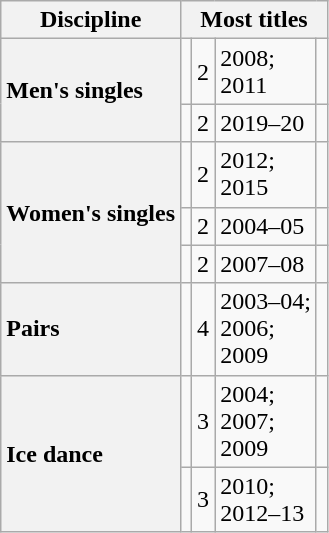<table class="wikitable unsortable">
<tr>
<th scope="col">Discipline</th>
<th colspan="4" scope="col">Most titles</th>
</tr>
<tr>
<th rowspan="2" scope="row" style="text-align:left">Men's singles</th>
<td></td>
<td>2</td>
<td>2008;<br>2011</td>
<td></td>
</tr>
<tr>
<td></td>
<td>2</td>
<td>2019–20</td>
<td></td>
</tr>
<tr>
<th rowspan="3" scope="row" style="text-align:left">Women's singles</th>
<td></td>
<td>2</td>
<td>2012;<br>2015</td>
<td></td>
</tr>
<tr>
<td></td>
<td>2</td>
<td>2004–05</td>
<td></td>
</tr>
<tr>
<td></td>
<td>2</td>
<td>2007–08</td>
<td></td>
</tr>
<tr>
<th scope="row" style="text-align:left">Pairs</th>
<td></td>
<td>4</td>
<td>2003–04;<br>2006;<br>2009</td>
<td></td>
</tr>
<tr>
<th rowspan="2" scope="row" style="text-align:left">Ice dance</th>
<td></td>
<td>3</td>
<td>2004;<br>2007;<br>2009</td>
<td></td>
</tr>
<tr>
<td></td>
<td>3</td>
<td>2010;<br>2012–13</td>
<td></td>
</tr>
</table>
